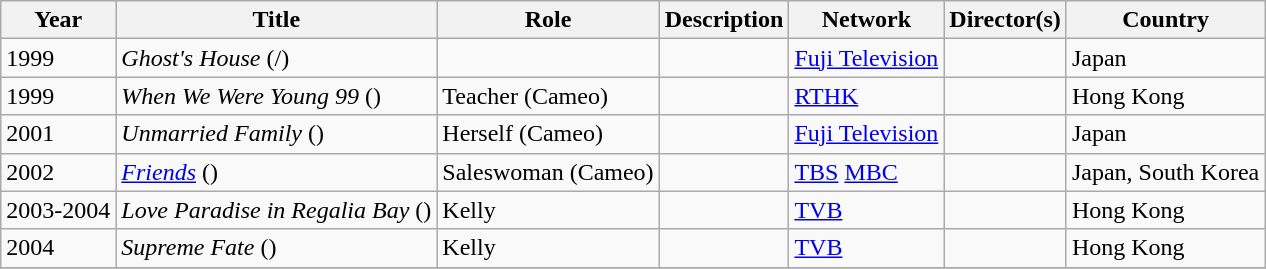<table class="wikitable">
<tr>
<th>Year</th>
<th>Title</th>
<th>Role</th>
<th>Description</th>
<th>Network</th>
<th>Director(s)</th>
<th>Country</th>
</tr>
<tr>
<td rowspan=1>1999</td>
<td><em>Ghost's House</em> (/)</td>
<td></td>
<td></td>
<td><a href='#'>Fuji Television</a></td>
<td></td>
<td>Japan</td>
</tr>
<tr>
<td rowspan=1>1999</td>
<td><em>When We Were Young 99</em> ()</td>
<td>Teacher (Cameo)</td>
<td></td>
<td><a href='#'>RTHK</a></td>
<td></td>
<td>Hong Kong</td>
</tr>
<tr>
<td rowspan=1>2001</td>
<td><em>Unmarried Family</em> ()</td>
<td>Herself (Cameo)</td>
<td></td>
<td><a href='#'>Fuji Television</a></td>
<td></td>
<td>Japan</td>
</tr>
<tr>
<td rowspan=1>2002</td>
<td><em><a href='#'>Friends</a></em> ()</td>
<td>Saleswoman (Cameo)</td>
<td></td>
<td><a href='#'>TBS</a> <a href='#'>MBC</a></td>
<td></td>
<td>Japan, South Korea</td>
</tr>
<tr>
<td rowspan=1>2003-2004</td>
<td><em>Love Paradise in Regalia Bay</em> ()</td>
<td>Kelly</td>
<td></td>
<td><a href='#'>TVB</a></td>
<td></td>
<td>Hong Kong</td>
</tr>
<tr>
<td rowspan=1>2004</td>
<td><em>Supreme Fate</em> ()</td>
<td>Kelly</td>
<td></td>
<td><a href='#'>TVB</a></td>
<td></td>
<td>Hong Kong</td>
</tr>
<tr>
</tr>
</table>
